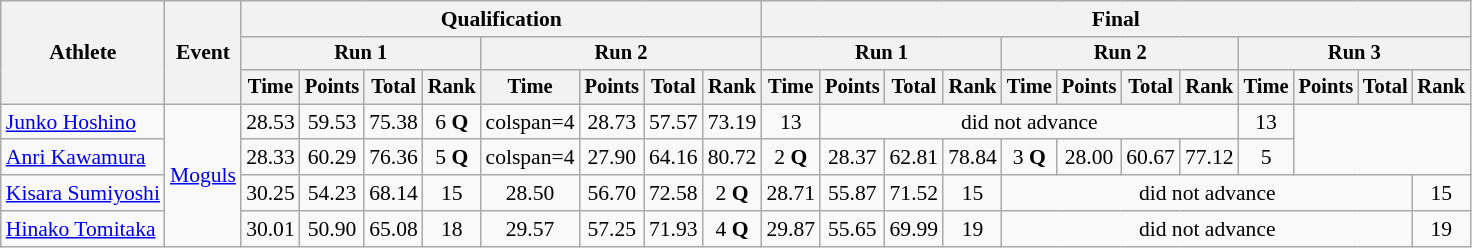<table class=wikitable style=font-size:90%;text-align:center>
<tr>
<th rowspan=3>Athlete</th>
<th rowspan=3>Event</th>
<th colspan=8>Qualification</th>
<th colspan=12>Final</th>
</tr>
<tr style=font-size:95%>
<th colspan=4>Run 1</th>
<th colspan=4>Run 2</th>
<th colspan=4>Run 1</th>
<th colspan=4>Run 2</th>
<th colspan=4>Run 3</th>
</tr>
<tr style=font-size:95%>
<th>Time</th>
<th>Points</th>
<th>Total</th>
<th>Rank</th>
<th>Time</th>
<th>Points</th>
<th>Total</th>
<th>Rank</th>
<th>Time</th>
<th>Points</th>
<th>Total</th>
<th>Rank</th>
<th>Time</th>
<th>Points</th>
<th>Total</th>
<th>Rank</th>
<th>Time</th>
<th>Points</th>
<th>Total</th>
<th>Rank</th>
</tr>
<tr>
<td align=left><a href='#'>Junko Hoshino</a></td>
<td align=left rowspan=4><a href='#'>Moguls</a></td>
<td>28.53</td>
<td>59.53</td>
<td>75.38</td>
<td>6 <strong>Q</strong></td>
<td>colspan=4 </td>
<td>28.73</td>
<td>57.57</td>
<td>73.19</td>
<td>13</td>
<td colspan=7>did not advance</td>
<td>13</td>
</tr>
<tr>
<td align=left><a href='#'>Anri Kawamura</a></td>
<td>28.33</td>
<td>60.29</td>
<td>76.36</td>
<td>5 <strong>Q</strong></td>
<td>colspan=4 </td>
<td>27.90</td>
<td>64.16</td>
<td>80.72</td>
<td>2 <strong>Q</strong></td>
<td>28.37</td>
<td>62.81</td>
<td>78.84</td>
<td>3 <strong>Q</strong></td>
<td>28.00</td>
<td>60.67</td>
<td>77.12</td>
<td>5</td>
</tr>
<tr>
<td align=left><a href='#'>Kisara Sumiyoshi</a></td>
<td>30.25</td>
<td>54.23</td>
<td>68.14</td>
<td>15</td>
<td>28.50</td>
<td>56.70</td>
<td>72.58</td>
<td>2 <strong>Q</strong></td>
<td>28.71</td>
<td>55.87</td>
<td>71.52</td>
<td>15</td>
<td colspan=7>did not advance</td>
<td>15</td>
</tr>
<tr>
<td align=left><a href='#'>Hinako Tomitaka</a></td>
<td>30.01</td>
<td>50.90</td>
<td>65.08</td>
<td>18</td>
<td>29.57</td>
<td>57.25</td>
<td>71.93</td>
<td>4 <strong>Q</strong></td>
<td>29.87</td>
<td>55.65</td>
<td>69.99</td>
<td>19</td>
<td colspan=7>did not advance</td>
<td>19</td>
</tr>
</table>
